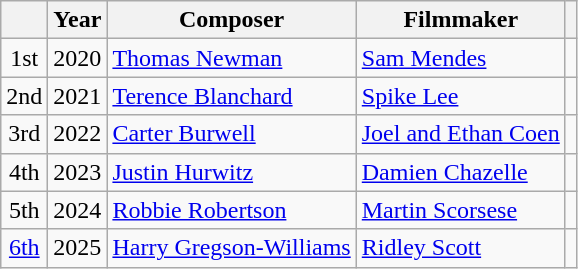<table class="wikitable">
<tr>
<th scope="col"></th>
<th scope="col">Year</th>
<th scope="col">Composer</th>
<th scope="col">Filmmaker</th>
<th scope="col"></th>
</tr>
<tr>
<td scope="row" style="text-align: center;">1st</td>
<td>2020</td>
<td><a href='#'>Thomas Newman</a></td>
<td><a href='#'>Sam Mendes</a></td>
<td style="text-align: center;"></td>
</tr>
<tr>
<td scope="row" style="text-align: center;">2nd</td>
<td>2021</td>
<td><a href='#'>Terence Blanchard</a></td>
<td><a href='#'>Spike Lee</a></td>
<td style="text-align: center;"></td>
</tr>
<tr>
<td scope="row" style="text-align: center;">3rd</td>
<td>2022</td>
<td><a href='#'>Carter Burwell</a></td>
<td><a href='#'>Joel and Ethan Coen</a></td>
<td style="text-align: center;"></td>
</tr>
<tr>
<td scope="row" style="text-align: center;">4th</td>
<td>2023</td>
<td><a href='#'>Justin Hurwitz</a></td>
<td><a href='#'>Damien Chazelle</a></td>
<td style="text-align: center;"></td>
</tr>
<tr>
<td scope="row" style="text-align: center;">5th</td>
<td>2024</td>
<td><a href='#'>Robbie Robertson</a></td>
<td><a href='#'>Martin Scorsese</a></td>
<td style="text-align: center;"></td>
</tr>
<tr>
<td scope="row" style="text-align: center;"><a href='#'>6th</a></td>
<td>2025</td>
<td><a href='#'>Harry Gregson-Williams</a></td>
<td><a href='#'>Ridley Scott</a></td>
<td style="text-align: center;"></td>
</tr>
</table>
